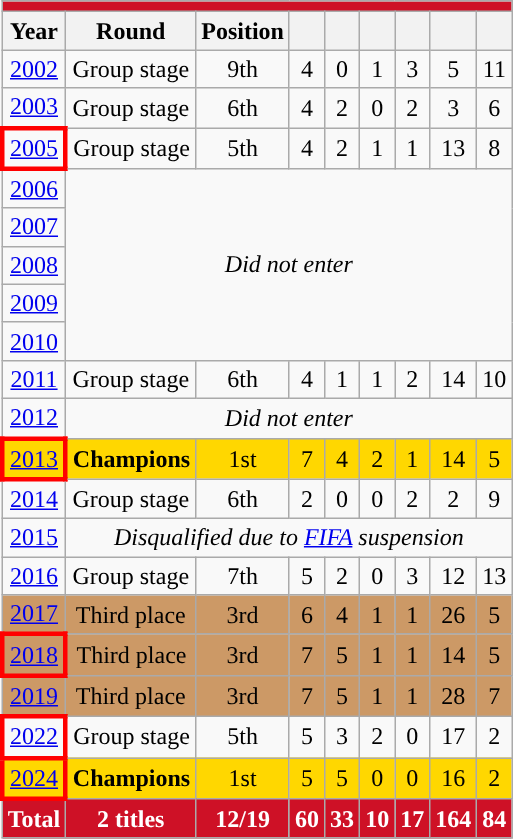<table class="wikitable" style="text-align: center;">
<tr>
<th colspan=9 style="background: #CE1126; color: #FFFFFF;"><a href='#'></a></th>
</tr>
<tr>
<th>Year</th>
<th>Round</th>
<th>Position</th>
<th></th>
<th></th>
<th></th>
<th></th>
<th></th>
<th></th>
</tr>
<tr>
<td>  <a href='#'>2002</a></td>
<td>Group stage</td>
<td>9th</td>
<td>4</td>
<td>0</td>
<td>1</td>
<td>3</td>
<td>5</td>
<td>11</td>
</tr>
<tr>
<td>  <a href='#'>2003</a></td>
<td>Group stage</td>
<td>6th</td>
<td>4</td>
<td>2</td>
<td>0</td>
<td>2</td>
<td>3</td>
<td>6</td>
</tr>
<tr>
<td style="border: 3px solid red"> <a href='#'>2005</a></td>
<td>Group stage</td>
<td>5th</td>
<td>4</td>
<td>2</td>
<td>1</td>
<td>1</td>
<td>13</td>
<td>8</td>
</tr>
<tr>
<td> <a href='#'>2006</a></td>
<td rowspan="5" colspan="8"><em>Did not enter</em></td>
</tr>
<tr>
<td> <a href='#'>2007</a></td>
</tr>
<tr>
<td> <a href='#'>2008</a></td>
</tr>
<tr>
<td> <a href='#'>2009</a></td>
</tr>
<tr>
<td> <a href='#'>2010</a></td>
</tr>
<tr>
<td> <a href='#'>2011</a></td>
<td>Group stage</td>
<td>6th</td>
<td>4</td>
<td>1</td>
<td>1</td>
<td>2</td>
<td>14</td>
<td>10</td>
</tr>
<tr>
<td> <a href='#'>2012</a></td>
<td colspan="8"><em>Did not enter</em></td>
</tr>
<tr bgcolor=gold>
<td style="border: 3px solid red"> <a href='#'>2013</a></td>
<td><strong>Champions</strong></td>
<td>1st</td>
<td>7</td>
<td>4</td>
<td>2</td>
<td>1</td>
<td>14</td>
<td>5</td>
</tr>
<tr>
<td> <a href='#'>2014</a></td>
<td>Group stage</td>
<td>6th</td>
<td>2</td>
<td>0</td>
<td>0</td>
<td>2</td>
<td>2</td>
<td>9</td>
</tr>
<tr>
<td> <a href='#'>2015</a></td>
<td colspan=8><em>Disqualified due to <a href='#'>FIFA</a> suspension</em></td>
</tr>
<tr>
<td> <a href='#'>2016</a></td>
<td>Group stage</td>
<td>7th</td>
<td>5</td>
<td>2</td>
<td>0</td>
<td>3</td>
<td>12</td>
<td>13</td>
</tr>
<tr bgcolor="#cc9966">
<td> <a href='#'>2017</a></td>
<td>Third place</td>
<td>3rd</td>
<td>6</td>
<td>4</td>
<td>1</td>
<td>1</td>
<td>26</td>
<td>5</td>
</tr>
<tr bgcolor="#cc9966">
<td style="border: 3px solid red"> <a href='#'>2018</a></td>
<td>Third place</td>
<td>3rd</td>
<td>7</td>
<td>5</td>
<td>1</td>
<td>1</td>
<td>14</td>
<td>5</td>
</tr>
<tr bgcolor="#cc9966">
<td> <a href='#'>2019</a></td>
<td>Third place</td>
<td>3rd</td>
<td>7</td>
<td>5</td>
<td>1</td>
<td>1</td>
<td>28</td>
<td>7</td>
</tr>
<tr bgcolor=>
<td style="border: 3px solid red"> <a href='#'>2022</a></td>
<td>Group stage</td>
<td>5th</td>
<td>5</td>
<td>3</td>
<td>2</td>
<td>0</td>
<td>17</td>
<td>2</td>
</tr>
<tr bgcolor=gold>
<td style="border: 3px solid red"> <a href='#'>2024</a></td>
<td><strong>Champions</strong></td>
<td>1st</td>
<td>5</td>
<td>5</td>
<td>0</td>
<td>0</td>
<td>16</td>
<td>2</td>
</tr>
<tr style="background: #CE1126; color: #FFFFFF;|">
<td><strong>Total</strong></td>
<td><strong>2 titles</strong></td>
<td><strong>12/19</strong></td>
<td><strong>60</strong></td>
<td><strong>33</strong></td>
<td><strong>10</strong></td>
<td><strong>17</strong></td>
<td><strong>164</strong></td>
<td><strong>84</strong></td>
</tr>
</table>
